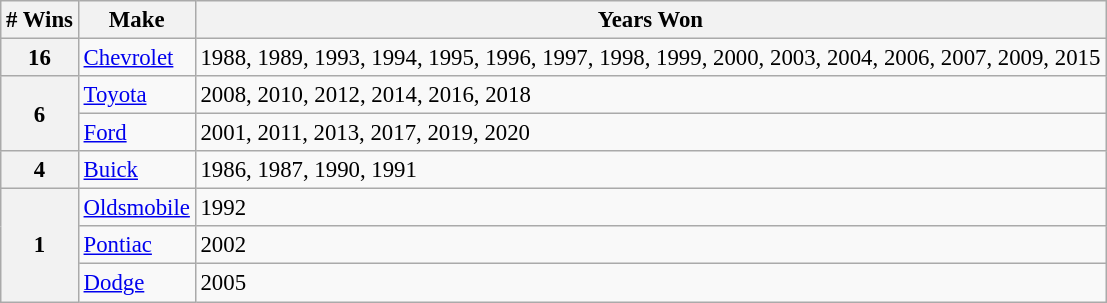<table class="wikitable" style="font-size: 95%;">
<tr>
<th># Wins</th>
<th>Make</th>
<th>Years Won</th>
</tr>
<tr>
<th>16</th>
<td> <a href='#'>Chevrolet</a></td>
<td>1988, 1989, 1993, 1994, 1995, 1996, 1997, 1998, 1999, 2000, 2003, 2004, 2006, 2007, 2009, 2015</td>
</tr>
<tr>
<th rowspan="2">6</th>
<td> <a href='#'>Toyota</a></td>
<td>2008, 2010, 2012, 2014, 2016, 2018</td>
</tr>
<tr>
<td> <a href='#'>Ford</a></td>
<td>2001, 2011, 2013, 2017, 2019, 2020</td>
</tr>
<tr>
<th>4</th>
<td> <a href='#'>Buick</a></td>
<td>1986, 1987, 1990, 1991</td>
</tr>
<tr>
<th rowspan="3">1</th>
<td> <a href='#'>Oldsmobile</a></td>
<td>1992</td>
</tr>
<tr>
<td> <a href='#'>Pontiac</a></td>
<td>2002</td>
</tr>
<tr>
<td> <a href='#'>Dodge</a></td>
<td>2005</td>
</tr>
</table>
